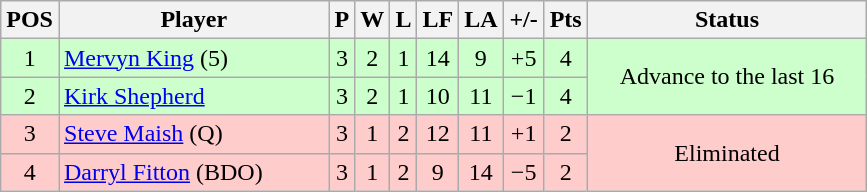<table class="wikitable" style="text-align:center; margin: 1em auto 1em auto, align:left">
<tr>
<th width=20>POS</th>
<th width=173>Player</th>
<th width=3>P</th>
<th width=3>W</th>
<th width=3>L</th>
<th width=20>LF</th>
<th width=20>LA</th>
<th width=20>+/-</th>
<th width=20>Pts</th>
<th width=179>Status</th>
</tr>
<tr style="background:#CCFFCC;">
<td>1</td>
<td style="text-align:left;"> <a href='#'>Mervyn King</a> (5)</td>
<td>3</td>
<td>2</td>
<td>1</td>
<td>14</td>
<td>9</td>
<td>+5</td>
<td>4</td>
<td rowspan=2>Advance to the last 16</td>
</tr>
<tr style="background:#CCFFCC;">
<td>2</td>
<td style="text-align:left;"> <a href='#'>Kirk Shepherd</a></td>
<td>3</td>
<td>2</td>
<td>1</td>
<td>10</td>
<td>11</td>
<td>−1</td>
<td>4</td>
</tr>
<tr style="background:#FFCCCC;">
<td>3</td>
<td style="text-align:left;"> <a href='#'>Steve Maish</a> (Q)</td>
<td>3</td>
<td>1</td>
<td>2</td>
<td>12</td>
<td>11</td>
<td>+1</td>
<td>2</td>
<td rowspan=2>Eliminated</td>
</tr>
<tr style="background:#FFCCCC;">
<td>4</td>
<td style="text-align:left;"> <a href='#'>Darryl Fitton</a> (BDO)</td>
<td>3</td>
<td>1</td>
<td>2</td>
<td>9</td>
<td>14</td>
<td>−5</td>
<td>2</td>
</tr>
</table>
